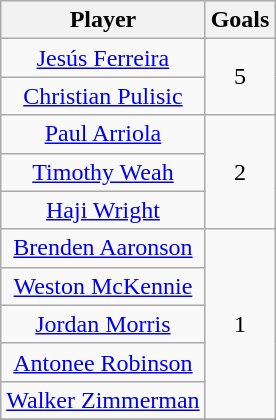<table class="wikitable sortable" style="text-align: center;">
<tr>
<th>Player</th>
<th>Goals</th>
</tr>
<tr>
<td><a href='#'>Jesús Ferreira</a></td>
<td rowspan=2>5</td>
</tr>
<tr>
<td><a href='#'>Christian Pulisic</a></td>
</tr>
<tr>
<td><a href='#'>Paul Arriola</a></td>
<td rowspan=3>2</td>
</tr>
<tr>
<td><a href='#'>Timothy Weah</a></td>
</tr>
<tr>
<td><a href='#'>Haji Wright</a></td>
</tr>
<tr>
<td><a href='#'>Brenden Aaronson</a></td>
<td rowspan=5>1</td>
</tr>
<tr>
<td><a href='#'>Weston McKennie</a></td>
</tr>
<tr>
<td><a href='#'>Jordan Morris</a></td>
</tr>
<tr>
<td><a href='#'>Antonee Robinson</a></td>
</tr>
<tr>
<td><a href='#'>Walker Zimmerman</a></td>
</tr>
<tr>
</tr>
</table>
